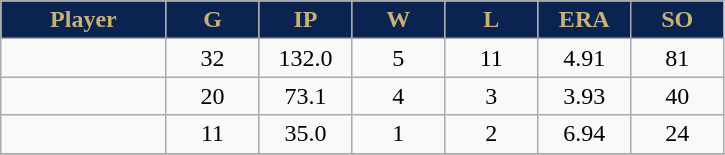<table class="wikitable sortable">
<tr>
<th style="background:#0a2351;color:#c9b074;" width="16%">Player</th>
<th style="background:#0a2351;color:#c9b074;" width="9%">G</th>
<th style="background:#0a2351;color:#c9b074;" width="9%">IP</th>
<th style="background:#0a2351;color:#c9b074;" width="9%">W</th>
<th style="background:#0a2351;color:#c9b074;" width="9%">L</th>
<th style="background:#0a2351;color:#c9b074;" width="9%">ERA</th>
<th style="background:#0a2351;color:#c9b074;" width="9%">SO</th>
</tr>
<tr align="center">
<td></td>
<td>32</td>
<td>132.0</td>
<td>5</td>
<td>11</td>
<td>4.91</td>
<td>81</td>
</tr>
<tr align="center">
<td></td>
<td>20</td>
<td>73.1</td>
<td>4</td>
<td>3</td>
<td>3.93</td>
<td>40</td>
</tr>
<tr align="center">
<td></td>
<td>11</td>
<td>35.0</td>
<td>1</td>
<td>2</td>
<td>6.94</td>
<td>24</td>
</tr>
<tr align="center">
</tr>
</table>
